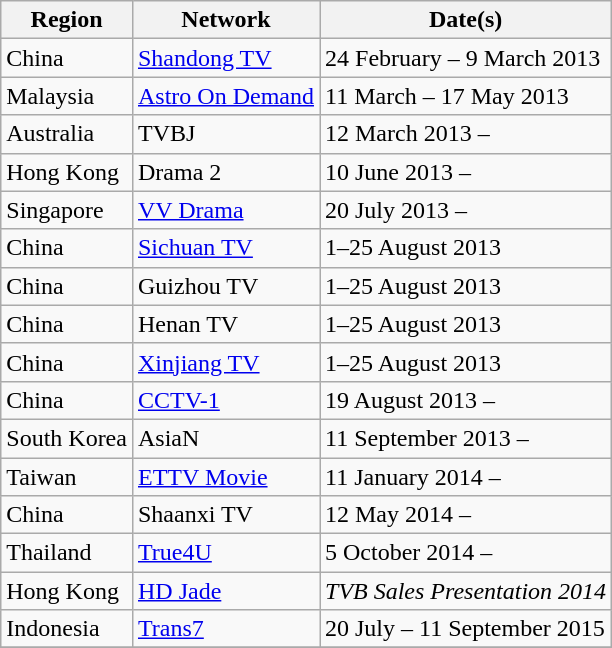<table class="wikitable">
<tr>
<th>Region</th>
<th>Network</th>
<th>Date(s)</th>
</tr>
<tr>
<td>China</td>
<td><a href='#'>Shandong TV</a></td>
<td>24 February – 9 March 2013</td>
</tr>
<tr>
<td>Malaysia</td>
<td><a href='#'>Astro On Demand</a></td>
<td>11 March – 17 May 2013</td>
</tr>
<tr>
<td>Australia</td>
<td>TVBJ</td>
<td>12 March 2013 –</td>
</tr>
<tr>
<td>Hong Kong</td>
<td>Drama 2</td>
<td>10 June 2013 –</td>
</tr>
<tr>
<td>Singapore</td>
<td><a href='#'>VV Drama</a></td>
<td>20 July 2013 –</td>
</tr>
<tr>
<td>China</td>
<td><a href='#'>Sichuan TV</a></td>
<td>1–25 August 2013</td>
</tr>
<tr>
<td>China</td>
<td>Guizhou TV</td>
<td>1–25 August 2013</td>
</tr>
<tr>
<td>China</td>
<td>Henan TV</td>
<td>1–25 August 2013</td>
</tr>
<tr>
<td>China</td>
<td><a href='#'>Xinjiang TV</a></td>
<td>1–25 August 2013</td>
</tr>
<tr>
<td>China</td>
<td><a href='#'>CCTV-1</a></td>
<td>19 August 2013 –</td>
</tr>
<tr>
<td>South Korea</td>
<td>AsiaN</td>
<td>11 September 2013 –</td>
</tr>
<tr>
<td>Taiwan</td>
<td><a href='#'>ETTV Movie</a></td>
<td>11 January 2014 –</td>
</tr>
<tr>
<td>China</td>
<td>Shaanxi TV</td>
<td>12 May 2014 –</td>
</tr>
<tr>
<td>Thailand</td>
<td><a href='#'>True4U</a></td>
<td>5 October 2014 –</td>
</tr>
<tr>
<td>Hong Kong</td>
<td><a href='#'>HD Jade</a></td>
<td><em>TVB Sales Presentation 2014</em></td>
</tr>
<tr>
<td>Indonesia</td>
<td><a href='#'>Trans7</a></td>
<td>20 July – 11 September 2015</td>
</tr>
<tr>
</tr>
</table>
